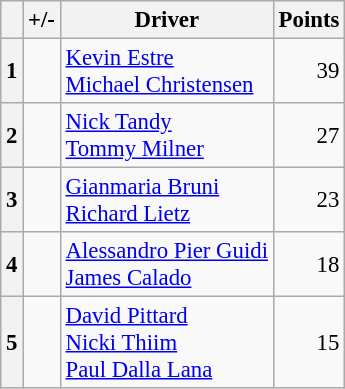<table class="wikitable" style="font-size: 95%;">
<tr>
<th scope="col"></th>
<th scope="col">+/-</th>
<th scope="col">Driver</th>
<th scope="col">Points</th>
</tr>
<tr>
<th align="center">1</th>
<td align="left"></td>
<td> <a href='#'>Kevin Estre</a><br> <a href='#'>Michael Christensen</a></td>
<td align="right">39</td>
</tr>
<tr>
<th align="center">2</th>
<td align="left"></td>
<td> <a href='#'>Nick Tandy</a><br> <a href='#'>Tommy Milner</a></td>
<td align="right">27</td>
</tr>
<tr>
<th align="center">3</th>
<td align="left"></td>
<td> <a href='#'>Gianmaria Bruni</a><br> <a href='#'>Richard Lietz</a></td>
<td align="right">23</td>
</tr>
<tr>
<th align="center">4</th>
<td align="left"></td>
<td> <a href='#'>Alessandro Pier Guidi</a><br> <a href='#'>James Calado</a></td>
<td align="right">18</td>
</tr>
<tr>
<th align="center">5</th>
<td align="left"></td>
<td> <a href='#'>David Pittard</a><br> <a href='#'>Nicki Thiim</a><br> <a href='#'>Paul Dalla Lana</a></td>
<td align="right">15</td>
</tr>
</table>
